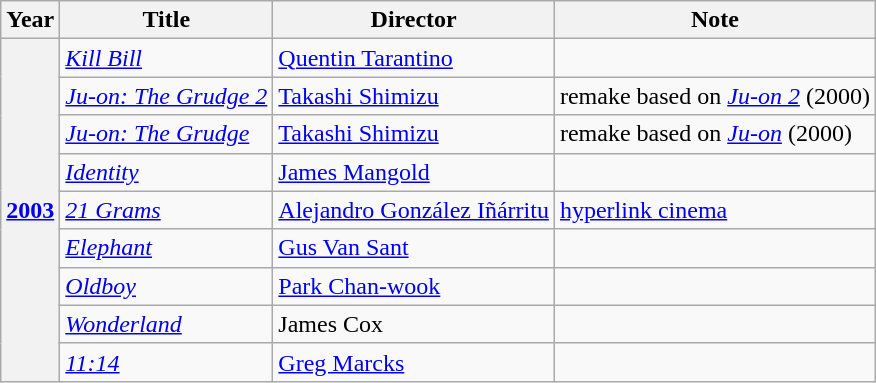<table class="wikitable">
<tr>
<th>Year</th>
<th>Title</th>
<th>Director</th>
<th>Note</th>
</tr>
<tr>
<th rowspan="9"><a href='#'>2003</a></th>
<td><em><a href='#'>Kill Bill</a></em></td>
<td><a href='#'>Quentin Tarantino</a></td>
<td></td>
</tr>
<tr>
<td><em><a href='#'>Ju-on: The Grudge 2</a></em></td>
<td><a href='#'>Takashi Shimizu</a></td>
<td>remake based on <em><a href='#'>Ju-on 2</a></em> (2000)</td>
</tr>
<tr>
<td><em><a href='#'>Ju-on: The Grudge</a></em></td>
<td><a href='#'>Takashi Shimizu</a></td>
<td>remake based on <em><a href='#'>Ju-on</a></em> (2000)</td>
</tr>
<tr>
<td><em><a href='#'>Identity</a></em></td>
<td><a href='#'>James Mangold</a></td>
<td></td>
</tr>
<tr>
<td><em><a href='#'>21 Grams</a></em></td>
<td><a href='#'>Alejandro González Iñárritu</a></td>
<td><a href='#'>hyperlink cinema</a></td>
</tr>
<tr>
<td><em><a href='#'>Elephant</a></em></td>
<td><a href='#'>Gus Van Sant</a></td>
<td></td>
</tr>
<tr>
<td><em><a href='#'>Oldboy</a></em></td>
<td><a href='#'>Park Chan-wook</a></td>
<td></td>
</tr>
<tr>
<td><em><a href='#'>Wonderland</a></em></td>
<td>James Cox</td>
<td></td>
</tr>
<tr>
<td><em><a href='#'>11:14</a></em></td>
<td><a href='#'>Greg Marcks</a></td>
<td></td>
</tr>
</table>
